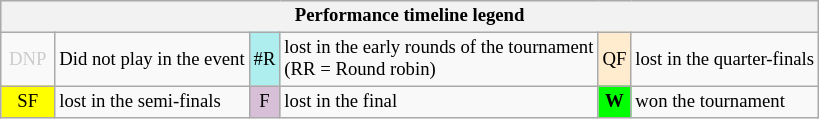<table class="wikitable" style="font-size:78%;">
<tr bgcolor="#efefef">
<th colspan="6">Performance timeline legend</th>
</tr>
<tr>
<td align="center" style="color:#cccccc;" width="30">DNP</td>
<td>Did not play in the event</td>
<td align="center" style="background:#afeeee;">#R</td>
<td>lost in the early rounds of the tournament<br>(RR = Round robin)</td>
<td align="center" style="background:#ffebcd;">QF</td>
<td>lost in the quarter-finals</td>
</tr>
<tr>
<td align="center" style="background:yellow;">SF</td>
<td>lost in the semi-finals</td>
<td align="center" style="background:#D8BFD8;">F</td>
<td>lost in the final</td>
<td align="center" style="background:#00ff00;"><strong>W</strong></td>
<td>won the tournament</td>
</tr>
</table>
